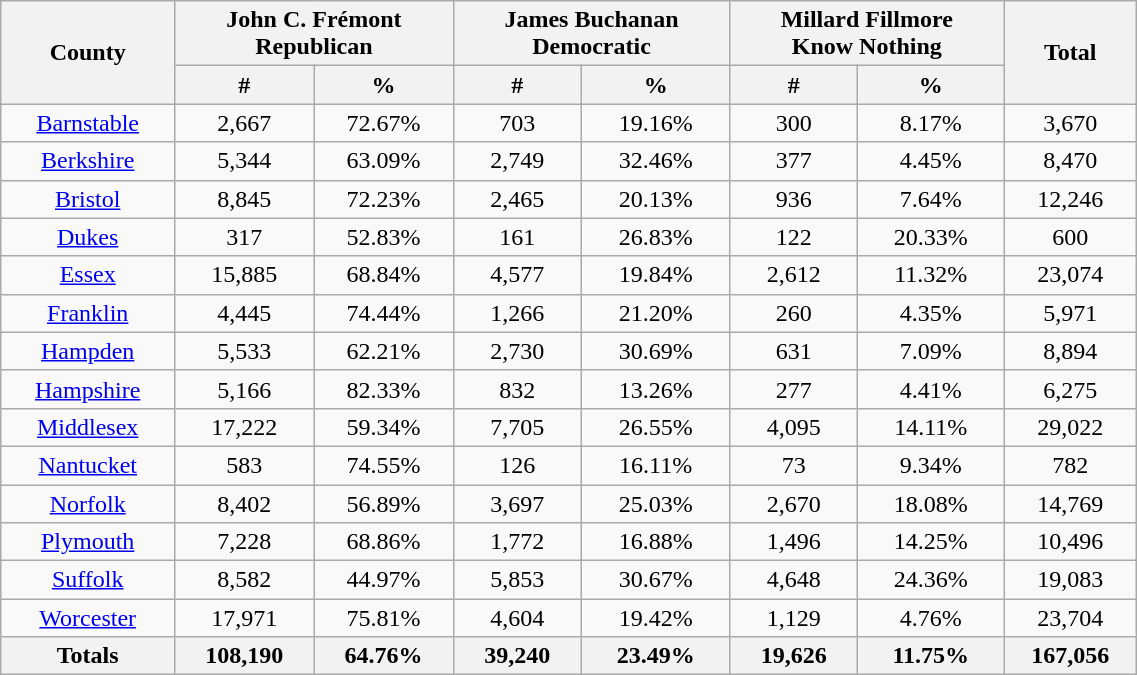<table class="wikitable sortable" width="60%" style="text-align:center">
<tr>
<th rowspan="2" style="text-align:center;">County</th>
<th colspan="2" style="text-align:center;">John C. Frémont<br>Republican</th>
<th colspan="2" style="text-align:center;">James Buchanan<br>Democratic</th>
<th colspan="2" style="text-align:center;">Millard Fillmore<br>Know Nothing</th>
<th rowspan="2" style="text-align:center;">Total</th>
</tr>
<tr>
<th data-sort-type="number" style="text-align:center;">#</th>
<th data-sort-type="number" style="text-align:center;">%</th>
<th data-sort-type="number" style="text-align:center;">#</th>
<th data-sort-type="number" style="text-align:center;">%</th>
<th data-sort-type="number" style="text-align:center;">#</th>
<th data-sort-type="number" style="text-align:center;">%</th>
</tr>
<tr style="text-align:center;">
<td><a href='#'>Barnstable</a></td>
<td>2,667</td>
<td>72.67%</td>
<td>703</td>
<td>19.16%</td>
<td>300</td>
<td>8.17%</td>
<td>3,670</td>
</tr>
<tr style="text-align:center;">
<td><a href='#'>Berkshire</a></td>
<td>5,344</td>
<td>63.09%</td>
<td>2,749</td>
<td>32.46%</td>
<td>377</td>
<td>4.45%</td>
<td>8,470</td>
</tr>
<tr style="text-align:center;">
<td><a href='#'>Bristol</a></td>
<td>8,845</td>
<td>72.23%</td>
<td>2,465</td>
<td>20.13%</td>
<td>936</td>
<td>7.64%</td>
<td>12,246</td>
</tr>
<tr style="text-align:center;">
<td><a href='#'>Dukes</a></td>
<td>317</td>
<td>52.83%</td>
<td>161</td>
<td>26.83%</td>
<td>122</td>
<td>20.33%</td>
<td>600</td>
</tr>
<tr style="text-align:center;">
<td><a href='#'>Essex</a></td>
<td>15,885</td>
<td>68.84%</td>
<td>4,577</td>
<td>19.84%</td>
<td>2,612</td>
<td>11.32%</td>
<td>23,074</td>
</tr>
<tr style="text-align:center;">
<td><a href='#'>Franklin</a></td>
<td>4,445</td>
<td>74.44%</td>
<td>1,266</td>
<td>21.20%</td>
<td>260</td>
<td>4.35%</td>
<td>5,971</td>
</tr>
<tr style="text-align:center;">
<td><a href='#'>Hampden</a></td>
<td>5,533</td>
<td>62.21%</td>
<td>2,730</td>
<td>30.69%</td>
<td>631</td>
<td>7.09%</td>
<td>8,894</td>
</tr>
<tr style="text-align:center;">
<td><a href='#'>Hampshire</a></td>
<td>5,166</td>
<td>82.33%</td>
<td>832</td>
<td>13.26%</td>
<td>277</td>
<td>4.41%</td>
<td>6,275</td>
</tr>
<tr style="text-align:center;">
<td><a href='#'>Middlesex</a></td>
<td>17,222</td>
<td>59.34%</td>
<td>7,705</td>
<td>26.55%</td>
<td>4,095</td>
<td>14.11%</td>
<td>29,022</td>
</tr>
<tr style="text-align:center;">
<td><a href='#'>Nantucket</a></td>
<td>583</td>
<td>74.55%</td>
<td>126</td>
<td>16.11%</td>
<td>73</td>
<td>9.34%</td>
<td>782</td>
</tr>
<tr style="text-align:center;">
<td><a href='#'>Norfolk</a></td>
<td>8,402</td>
<td>56.89%</td>
<td>3,697</td>
<td>25.03%</td>
<td>2,670</td>
<td>18.08%</td>
<td>14,769</td>
</tr>
<tr style="text-align:center;">
<td><a href='#'>Plymouth</a></td>
<td>7,228</td>
<td>68.86%</td>
<td>1,772</td>
<td>16.88%</td>
<td>1,496</td>
<td>14.25%</td>
<td>10,496</td>
</tr>
<tr style="text-align:center;">
<td><a href='#'>Suffolk</a></td>
<td>8,582</td>
<td>44.97%</td>
<td>5,853</td>
<td>30.67%</td>
<td>4,648</td>
<td>24.36%</td>
<td>19,083</td>
</tr>
<tr style="text-align:center;">
<td><a href='#'>Worcester</a></td>
<td>17,971</td>
<td>75.81%</td>
<td>4,604</td>
<td>19.42%</td>
<td>1,129</td>
<td>4.76%</td>
<td>23,704</td>
</tr>
<tr>
<th>Totals</th>
<th>108,190</th>
<th>64.76%</th>
<th>39,240</th>
<th>23.49%</th>
<th>19,626</th>
<th>11.75%</th>
<th>167,056</th>
</tr>
</table>
